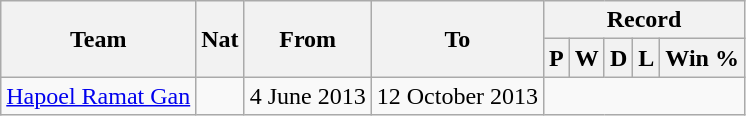<table class="wikitable" style="text-align: center">
<tr>
<th rowspan="2">Team</th>
<th rowspan="2">Nat</th>
<th rowspan="2">From</th>
<th rowspan="2">To</th>
<th colspan="7">Record</th>
</tr>
<tr>
<th>P</th>
<th>W</th>
<th>D</th>
<th>L</th>
<th>Win %</th>
</tr>
<tr>
<td align=left><a href='#'>Hapoel Ramat Gan</a></td>
<td></td>
<td align=left>4 June 2013</td>
<td align=left>12 October 2013<br></td>
</tr>
</table>
